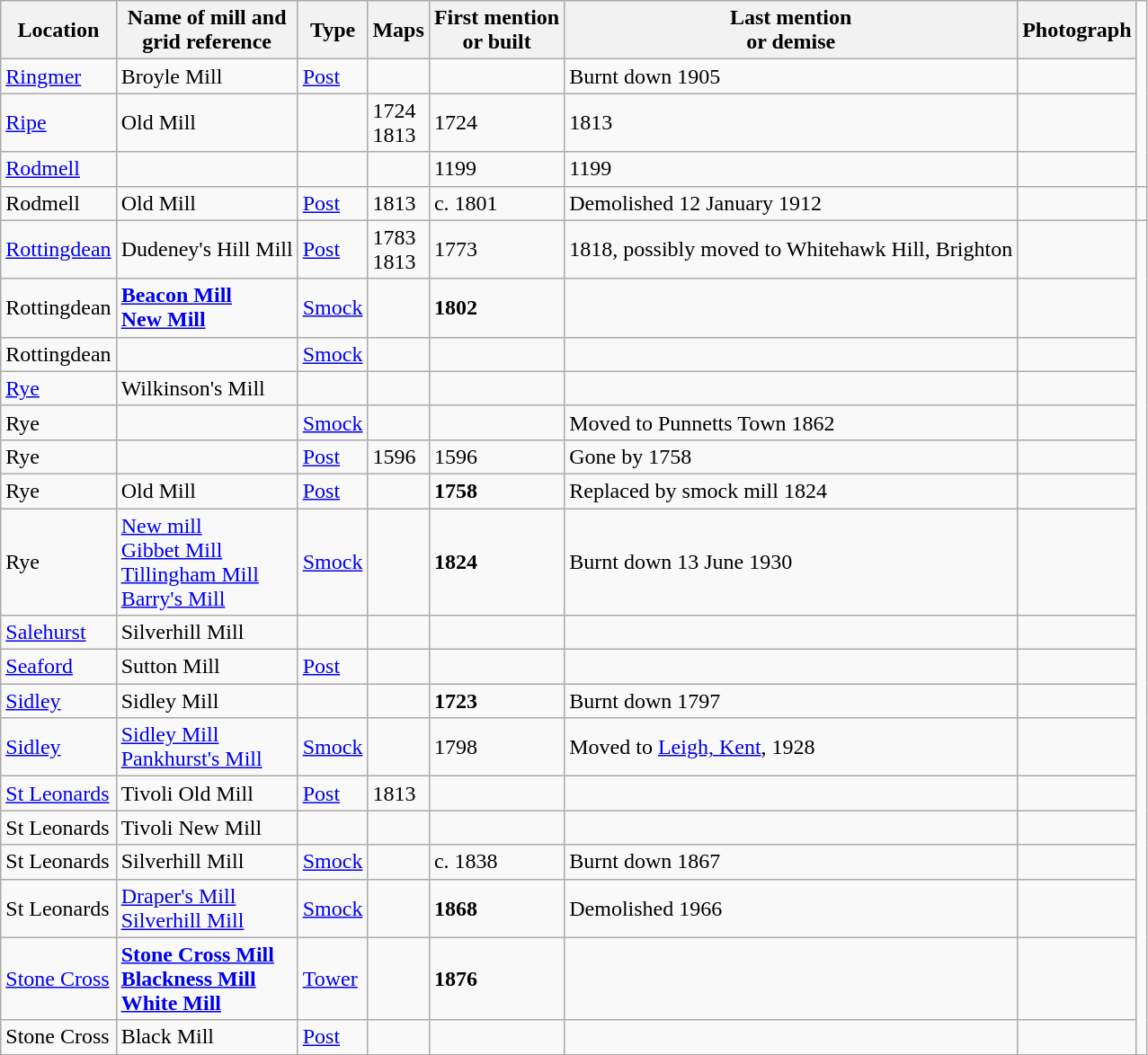<table class="wikitable">
<tr>
<th>Location</th>
<th>Name of mill and<br>grid reference</th>
<th>Type</th>
<th>Maps</th>
<th>First mention<br>or built</th>
<th>Last mention<br> or demise</th>
<th>Photograph</th>
</tr>
<tr>
<td><a href='#'>Ringmer</a></td>
<td>Broyle Mill</td>
<td><a href='#'>Post</a></td>
<td></td>
<td></td>
<td>Burnt down 1905</td>
<td></td>
</tr>
<tr>
<td><a href='#'>Ripe</a></td>
<td>Old Mill</td>
<td></td>
<td>1724<br>1813</td>
<td>1724</td>
<td>1813</td>
<td></td>
</tr>
<tr>
<td><a href='#'>Rodmell</a></td>
<td></td>
<td></td>
<td></td>
<td>1199</td>
<td>1199</td>
<td></td>
</tr>
<tr>
<td>Rodmell</td>
<td>Old Mill</td>
<td><a href='#'>Post</a></td>
<td>1813</td>
<td>c. 1801</td>
<td>Demolished 12 January 1912</td>
<td></td>
<td></td>
</tr>
<tr>
<td><a href='#'>Rottingdean</a></td>
<td>Dudeney's Hill Mill</td>
<td><a href='#'>Post</a></td>
<td>1783<br>1813</td>
<td>1773</td>
<td>1818, possibly moved to Whitehawk Hill, Brighton</td>
<td></td>
</tr>
<tr>
<td>Rottingdean</td>
<td><strong><a href='#'>Beacon Mill<br>New Mill</a></strong><br></td>
<td><a href='#'>Smock</a></td>
<td></td>
<td><strong>1802</strong></td>
<td></td>
<td></td>
</tr>
<tr>
<td>Rottingdean</td>
<td></td>
<td><a href='#'>Smock</a></td>
<td></td>
<td></td>
<td></td>
<td></td>
</tr>
<tr>
<td><a href='#'>Rye</a></td>
<td>Wilkinson's Mill</td>
<td></td>
<td></td>
<td></td>
<td></td>
<td></td>
</tr>
<tr>
<td>Rye</td>
<td></td>
<td><a href='#'>Smock</a></td>
<td></td>
<td></td>
<td>Moved to Punnetts Town 1862</td>
<td></td>
</tr>
<tr>
<td>Rye</td>
<td></td>
<td><a href='#'>Post</a></td>
<td>1596</td>
<td>1596</td>
<td>Gone by 1758</td>
<td></td>
</tr>
<tr>
<td>Rye</td>
<td>Old Mill</td>
<td><a href='#'>Post</a></td>
<td></td>
<td><strong>1758</strong></td>
<td>Replaced by smock mill 1824</td>
<td></td>
</tr>
<tr>
<td>Rye</td>
<td><a href='#'>New mill<br>Gibbet Mill<br>Tillingham Mill<br>Barry's Mill</a><br></td>
<td><a href='#'>Smock</a></td>
<td></td>
<td><strong>1824</strong></td>
<td>Burnt down 13 June 1930<br></td>
<td></td>
</tr>
<tr>
<td><a href='#'>Salehurst</a></td>
<td>Silverhill Mill</td>
<td></td>
<td></td>
<td></td>
<td></td>
<td></td>
</tr>
<tr>
<td><a href='#'>Seaford</a></td>
<td>Sutton Mill</td>
<td><a href='#'>Post</a></td>
<td></td>
<td></td>
<td></td>
<td></td>
</tr>
<tr>
<td><a href='#'>Sidley</a></td>
<td>Sidley Mill</td>
<td></td>
<td></td>
<td><strong>1723</strong></td>
<td>Burnt down 1797</td>
<td></td>
</tr>
<tr>
<td><a href='#'>Sidley</a></td>
<td><a href='#'>Sidley Mill<br>Pankhurst's Mill</a></td>
<td><a href='#'>Smock</a></td>
<td></td>
<td>1798</td>
<td>Moved to <a href='#'>Leigh, Kent</a>, 1928</td>
<td></td>
</tr>
<tr>
<td><a href='#'>St Leonards</a></td>
<td>Tivoli Old Mill</td>
<td><a href='#'>Post</a></td>
<td>1813</td>
<td></td>
<td></td>
<td></td>
</tr>
<tr>
<td>St Leonards</td>
<td>Tivoli New Mill</td>
<td></td>
<td></td>
<td></td>
<td></td>
<td></td>
</tr>
<tr>
<td>St Leonards</td>
<td>Silverhill Mill</td>
<td><a href='#'>Smock</a></td>
<td></td>
<td>c. 1838</td>
<td>Burnt down 1867</td>
<td></td>
</tr>
<tr>
<td>St Leonards</td>
<td><a href='#'>Draper's Mill<br>Silverhill Mill</a></td>
<td><a href='#'>Smock</a></td>
<td></td>
<td><strong>1868</strong></td>
<td>Demolished 1966</td>
<td></td>
</tr>
<tr>
<td><a href='#'>Stone Cross</a></td>
<td><strong><a href='#'>Stone Cross Mill<br>Blackness Mill<br>White Mill</a></strong><br></td>
<td><a href='#'>Tower</a></td>
<td></td>
<td><strong>1876</strong></td>
<td></td>
<td></td>
</tr>
<tr>
<td>Stone Cross</td>
<td>Black Mill</td>
<td><a href='#'>Post</a></td>
<td></td>
<td></td>
<td></td>
<td></td>
</tr>
</table>
